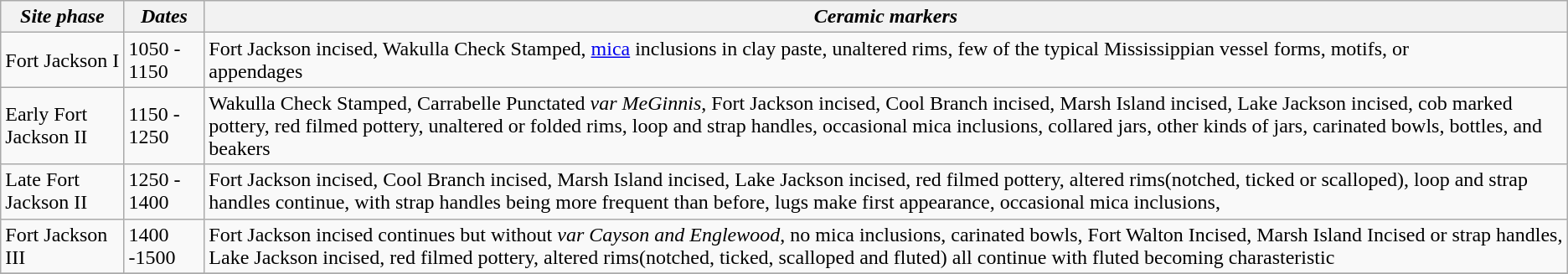<table class="wikitable">
<tr>
<th><em>Site phase</em></th>
<th><em>Dates</em></th>
<th><em>Ceramic markers</em></th>
</tr>
<tr>
<td rowspan="1">Fort Jackson I</td>
<td>1050 - 1150</td>
<td>Fort Jackson incised, Wakulla Check Stamped, <a href='#'>mica</a> inclusions in clay paste, unaltered rims, few of the typical Mississippian vessel forms, motifs, or<br>appendages</td>
</tr>
<tr>
<td rowspan="1">Early Fort Jackson II</td>
<td>1150 - 1250</td>
<td>Wakulla Check Stamped, Carrabelle Punctated <em>var MeGinnis</em>, Fort Jackson incised, Cool Branch incised, Marsh Island incised, Lake Jackson incised, cob marked pottery, red filmed pottery, unaltered or folded rims, loop and strap handles, occasional mica inclusions, collared jars, other kinds of jars, carinated bowls, bottles, and beakers</td>
</tr>
<tr>
<td rowspan="1">Late Fort Jackson II</td>
<td>1250 - 1400</td>
<td>Fort Jackson incised, Cool Branch incised, Marsh Island incised, Lake Jackson incised, red filmed pottery, altered rims(notched, ticked or scalloped), loop and strap handles continue, with strap handles being more frequent than before, lugs make first appearance, occasional mica inclusions,</td>
</tr>
<tr>
<td rowspan="1">Fort Jackson III</td>
<td>1400 -1500</td>
<td>Fort Jackson incised continues but without <em>var Cayson and Englewood</em>, no mica inclusions, carinated bowls, Fort Walton Incised, Marsh Island Incised or strap handles, Lake Jackson incised, red filmed pottery, altered rims(notched, ticked, scalloped and fluted) all continue with fluted becoming charasteristic</td>
</tr>
<tr>
</tr>
</table>
